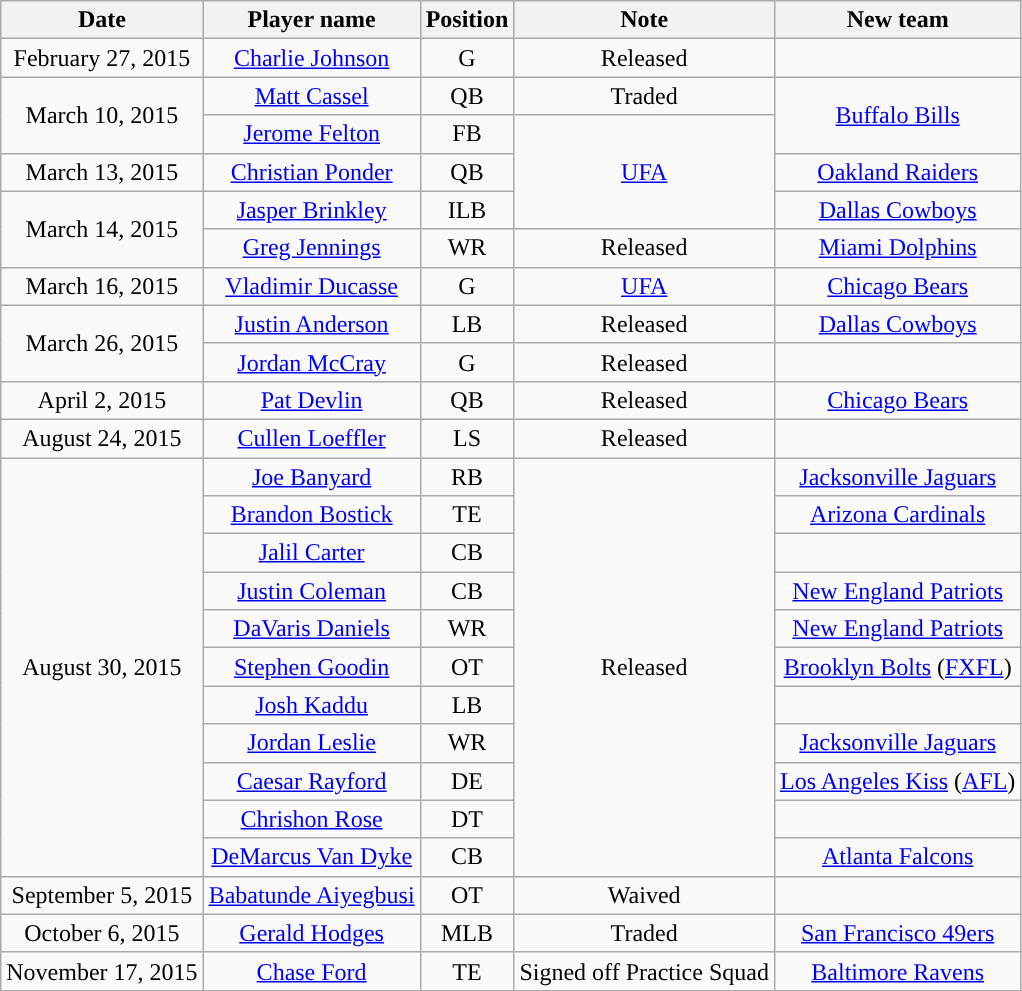<table class="wikitable" style="text-align:center">
<tr>
<th>Date</th>
<th>Player name</th>
<th>Position</th>
<th>Note</th>
<th>New team</th>
</tr>
<tr>
<td>February 27, 2015</td>
<td><a href='#'>Charlie Johnson</a></td>
<td>G</td>
<td>Released</td>
<td></td>
</tr>
<tr>
<td rowspan=2>March 10, 2015</td>
<td><a href='#'>Matt Cassel</a></td>
<td>QB</td>
<td>Traded</td>
<td rowspan=2><a href='#'>Buffalo Bills</a></td>
</tr>
<tr>
<td><a href='#'>Jerome Felton</a></td>
<td>FB</td>
<td rowspan=3><a href='#'>UFA</a></td>
</tr>
<tr>
<td>March 13, 2015</td>
<td><a href='#'>Christian Ponder</a></td>
<td>QB</td>
<td><a href='#'>Oakland Raiders</a></td>
</tr>
<tr>
<td rowspan=2>March 14, 2015</td>
<td><a href='#'>Jasper Brinkley</a></td>
<td>ILB</td>
<td><a href='#'>Dallas Cowboys</a></td>
</tr>
<tr>
<td><a href='#'>Greg Jennings</a></td>
<td>WR</td>
<td>Released</td>
<td><a href='#'>Miami Dolphins</a></td>
</tr>
<tr>
<td>March 16, 2015</td>
<td><a href='#'>Vladimir Ducasse</a></td>
<td>G</td>
<td><a href='#'>UFA</a></td>
<td><a href='#'>Chicago Bears</a></td>
</tr>
<tr>
<td rowspan=2>March 26, 2015</td>
<td><a href='#'>Justin Anderson</a></td>
<td>LB</td>
<td>Released</td>
<td><a href='#'>Dallas Cowboys</a></td>
</tr>
<tr>
<td><a href='#'>Jordan McCray</a></td>
<td>G</td>
<td>Released</td>
<td></td>
</tr>
<tr>
<td>April 2, 2015</td>
<td><a href='#'>Pat Devlin</a></td>
<td>QB</td>
<td>Released</td>
<td><a href='#'>Chicago Bears</a></td>
</tr>
<tr>
<td>August 24, 2015</td>
<td><a href='#'>Cullen Loeffler</a></td>
<td>LS</td>
<td>Released</td>
<td></td>
</tr>
<tr>
<td rowspan="11">August 30, 2015</td>
<td><a href='#'>Joe Banyard</a></td>
<td>RB</td>
<td rowspan="11">Released</td>
<td><a href='#'>Jacksonville Jaguars</a></td>
</tr>
<tr>
<td><a href='#'>Brandon Bostick</a></td>
<td>TE</td>
<td><a href='#'>Arizona Cardinals</a></td>
</tr>
<tr>
<td><a href='#'>Jalil Carter</a></td>
<td>CB</td>
<td></td>
</tr>
<tr>
<td><a href='#'>Justin Coleman</a></td>
<td>CB</td>
<td><a href='#'>New England Patriots</a></td>
</tr>
<tr>
<td><a href='#'>DaVaris Daniels</a></td>
<td>WR</td>
<td><a href='#'>New England Patriots</a></td>
</tr>
<tr>
<td><a href='#'>Stephen Goodin</a></td>
<td>OT</td>
<td><a href='#'>Brooklyn Bolts</a> (<a href='#'>FXFL</a>)</td>
</tr>
<tr>
<td><a href='#'>Josh Kaddu</a></td>
<td>LB</td>
<td></td>
</tr>
<tr>
<td><a href='#'>Jordan Leslie</a></td>
<td>WR</td>
<td><a href='#'>Jacksonville Jaguars</a></td>
</tr>
<tr>
<td><a href='#'>Caesar Rayford</a></td>
<td>DE</td>
<td><a href='#'>Los Angeles Kiss</a> (<a href='#'>AFL</a>)</td>
</tr>
<tr>
<td><a href='#'>Chrishon Rose</a></td>
<td>DT</td>
<td></td>
</tr>
<tr>
<td><a href='#'>DeMarcus Van Dyke</a></td>
<td>CB</td>
<td><a href='#'>Atlanta Falcons</a></td>
</tr>
<tr>
<td>September 5, 2015</td>
<td><a href='#'>Babatunde Aiyegbusi</a></td>
<td>OT</td>
<td>Waived</td>
<td></td>
</tr>
<tr>
<td>October 6, 2015</td>
<td><a href='#'>Gerald Hodges</a></td>
<td>MLB</td>
<td>Traded</td>
<td><a href='#'>San Francisco 49ers</a></td>
</tr>
<tr>
<td>November 17, 2015</td>
<td><a href='#'>Chase Ford</a></td>
<td>TE</td>
<td>Signed off Practice Squad</td>
<td><a href='#'>Baltimore Ravens</a></td>
</tr>
</table>
